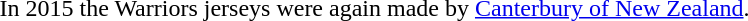<table>
<tr>
<td><br></td>
<td><br>In 2015 the Warriors jerseys were again made by <a href='#'>Canterbury of New Zealand</a>.</td>
<td><br></td>
</tr>
</table>
